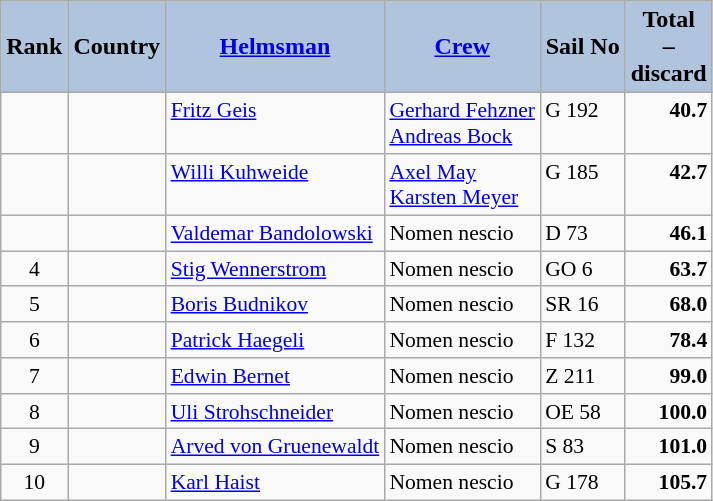<table class="wikitable">
<tr>
<th style="text-align:center;background-color:LightSteelBlue"><strong>Rank</strong></th>
<th style="text-align:center;background-color:LightSteelBlue"><strong>Country</strong></th>
<th style="text-align:center;background-color:LightSteelBlue"><strong><a href='#'>Helmsman</a></strong></th>
<th style="text-align:center;background-color:LightSteelBlue"><strong><a href='#'>Crew</a></strong></th>
<th style="text-align:center;background-color:LightSteelBlue"><strong>Sail No</strong></th>
<th style="text-align:center;background-color:LightSteelBlue"><strong>Total<br>–<br>discard</strong></th>
</tr>
<tr>
<td style="text-align:center; vertical-align:top; font-size:90%"></td>
<td style="vertical-align:top; font-size:90%"></td>
<td style="vertical-align:top; font-size:90%"><a href='#'>Fritz Geis</a></td>
<td style="vertical-align:top; font-size:90%"><a href='#'>Gerhard Fehzner</a><br><a href='#'>Andreas Bock</a></td>
<td style="vertical-align:top; font-size:90%">G 192</td>
<td style="text-align:right; vertical-align:top; font-size:90%"><strong>40.7</strong></td>
</tr>
<tr>
<td style="text-align:center; vertical-align:top; font-size:90%"></td>
<td style="vertical-align:top; font-size:90%"></td>
<td style="vertical-align:top; font-size:90%"><a href='#'>Willi Kuhweide</a></td>
<td style="vertical-align:top; font-size:90%"><a href='#'>Axel May</a><br><a href='#'>Karsten Meyer</a></td>
<td style="vertical-align:top; font-size:90%">G 185</td>
<td style="text-align:right; vertical-align:top; font-size:90%"><strong>42.7</strong></td>
</tr>
<tr>
<td style="text-align:center; vertical-align:top; font-size:90%"></td>
<td style="vertical-align:top; font-size:90%"></td>
<td style="vertical-align:top; font-size:90%"><a href='#'>Valdemar Bandolowski</a></td>
<td style="vertical-align:top; font-size:90%">Nomen nescio</td>
<td style="vertical-align:top; font-size:90%">D 73</td>
<td style="text-align:right; vertical-align:top; font-size:90%"><strong>46.1</strong></td>
</tr>
<tr>
<td style="text-align:center; vertical-align:top; font-size:90%">4</td>
<td style="vertical-align:top; font-size:90%"></td>
<td style="vertical-align:top; font-size:90%"><a href='#'>Stig Wennerstrom</a></td>
<td style="vertical-align:top; font-size:90%">Nomen nescio</td>
<td style="vertical-align:top; font-size:90%">GO 6</td>
<td style="text-align:right; vertical-align:top; font-size:90%"><strong>63.7</strong></td>
</tr>
<tr>
<td style="text-align:center; vertical-align:top; font-size:90%">5</td>
<td style="vertical-align:top; font-size:90%"></td>
<td style="vertical-align:top; font-size:90%"><a href='#'>Boris Budnikov</a></td>
<td style="vertical-align:top; font-size:90%">Nomen nescio</td>
<td style="vertical-align:top; font-size:90%">SR 16</td>
<td style="text-align:right; vertical-align:top; font-size:90%"><strong>68.0</strong></td>
</tr>
<tr>
<td style="text-align:center; vertical-align:top; font-size:90%">6</td>
<td style="vertical-align:top; font-size:90%"></td>
<td style="vertical-align:top; font-size:90%"><a href='#'>Patrick Haegeli</a></td>
<td style="vertical-align:top; font-size:90%">Nomen nescio</td>
<td style="vertical-align:top; font-size:90%">F 132</td>
<td style="text-align:right; vertical-align:top; font-size:90%"><strong>78.4</strong></td>
</tr>
<tr>
<td style="text-align:center; vertical-align:top; font-size:90%">7</td>
<td style="vertical-align:top; font-size:90%"></td>
<td style="vertical-align:top; font-size:90%"><a href='#'>Edwin Bernet</a></td>
<td style="vertical-align:top; font-size:90%">Nomen nescio</td>
<td style="vertical-align:top; font-size:90%">Z 211</td>
<td style="text-align:right; vertical-align:top; font-size:90%"><strong>99.0</strong></td>
</tr>
<tr>
<td style="text-align:center; vertical-align:top; font-size:90%">8</td>
<td style="vertical-align:top; font-size:90%"></td>
<td style="vertical-align:top; font-size:90%"><a href='#'>Uli Strohschneider</a></td>
<td style="vertical-align:top; font-size:90%">Nomen nescio</td>
<td style="vertical-align:top; font-size:90%">OE 58</td>
<td style="text-align:right; vertical-align:top; font-size:90%"><strong>100.0</strong></td>
</tr>
<tr>
<td style="text-align:center; vertical-align:top; font-size:90%">9</td>
<td style="vertical-align:top; font-size:90%"></td>
<td style="vertical-align:top; font-size:90%"><a href='#'>Arved von Gruenewaldt</a></td>
<td style="vertical-align:top; font-size:90%">Nomen nescio</td>
<td style="vertical-align:top; font-size:90%">S 83</td>
<td style="text-align:right; vertical-align:top; font-size:90%"><strong>101.0</strong></td>
</tr>
<tr>
<td style="text-align:center; vertical-align:top; font-size:90%">10</td>
<td style="vertical-align:top; font-size:90%"></td>
<td style="vertical-align:top; font-size:90%"><a href='#'>Karl Haist</a></td>
<td style="vertical-align:top; font-size:90%">Nomen nescio</td>
<td style="vertical-align:top; font-size:90%">G 178</td>
<td style="text-align:right; vertical-align:top; font-size:90%"><strong>105.7</strong></td>
</tr>
</table>
